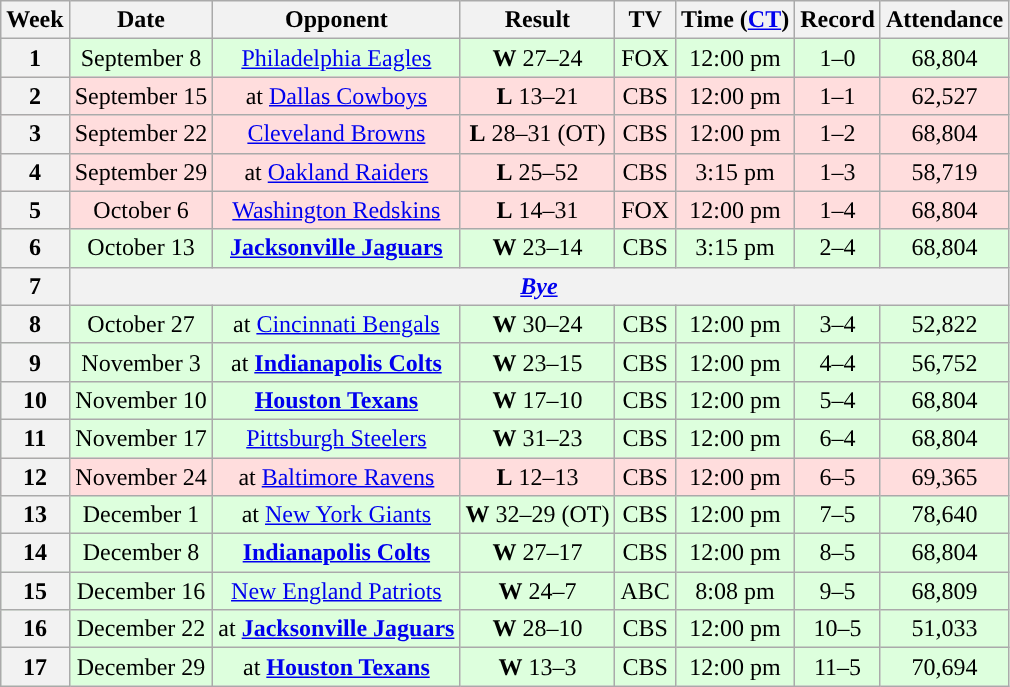<table class="wikitable" style="text-align:center">
<tr>
<th>Week</th>
<th>Date</th>
<th>Opponent</th>
<th>Result</th>
<th>TV</th>
<th>Time (<a href='#'>CT</a>)</th>
<th>Record</th>
<th>Attendance</th>
</tr>
<tr style="background:#ddffdd">
<th>1</th>
<td>September 8</td>
<td><a href='#'>Philadelphia Eagles</a></td>
<td><strong>W</strong> 27–24</td>
<td>FOX</td>
<td>12:00 pm</td>
<td>1–0</td>
<td>68,804</td>
</tr>
<tr style="background:#ffdddd">
<th>2</th>
<td>September 15</td>
<td>at <a href='#'>Dallas Cowboys</a></td>
<td><strong>L</strong> 13–21</td>
<td>CBS</td>
<td>12:00 pm</td>
<td>1–1</td>
<td>62,527</td>
</tr>
<tr style="background:#ffdddd">
<th>3</th>
<td>September 22</td>
<td><a href='#'>Cleveland Browns</a></td>
<td><strong>L</strong> 28–31 (OT)</td>
<td>CBS</td>
<td>12:00 pm</td>
<td>1–2</td>
<td>68,804</td>
</tr>
<tr style="background:#ffdddd">
<th>4</th>
<td>September 29</td>
<td>at <a href='#'>Oakland Raiders</a></td>
<td><strong>L</strong> 25–52</td>
<td>CBS</td>
<td>3:15 pm</td>
<td>1–3</td>
<td>58,719</td>
</tr>
<tr style="background:#ffdddd">
<th>5</th>
<td>October 6</td>
<td><a href='#'>Washington Redskins</a></td>
<td><strong>L</strong> 14–31</td>
<td>FOX</td>
<td>12:00 pm</td>
<td>1–4</td>
<td>68,804</td>
</tr>
<tr style="background:#ddffdd">
<th>6</th>
<td>October 13</td>
<td><strong><a href='#'>Jacksonville Jaguars</a></strong></td>
<td><strong>W</strong> 23–14</td>
<td>CBS</td>
<td>3:15 pm</td>
<td>2–4</td>
<td>68,804</td>
</tr>
<tr>
<th>7</th>
<th colspan=7><em><a href='#'>Bye</a></em></th>
</tr>
<tr style="background:#ddffdd">
<th>8</th>
<td>October 27</td>
<td>at <a href='#'>Cincinnati Bengals</a></td>
<td><strong>W</strong> 30–24</td>
<td>CBS</td>
<td>12:00 pm</td>
<td>3–4</td>
<td>52,822</td>
</tr>
<tr style="background:#ddffdd">
<th>9</th>
<td>November 3</td>
<td>at <strong><a href='#'>Indianapolis Colts</a></strong></td>
<td><strong>W</strong> 23–15</td>
<td>CBS</td>
<td>12:00 pm</td>
<td>4–4</td>
<td>56,752</td>
</tr>
<tr style="background:#ddffdd">
<th>10</th>
<td>November 10</td>
<td><strong><a href='#'>Houston Texans</a></strong></td>
<td><strong>W</strong> 17–10</td>
<td>CBS</td>
<td>12:00 pm</td>
<td>5–4</td>
<td>68,804</td>
</tr>
<tr style="background:#ddffdd">
<th>11</th>
<td>November 17</td>
<td><a href='#'>Pittsburgh Steelers</a></td>
<td><strong>W</strong> 31–23</td>
<td>CBS</td>
<td>12:00 pm</td>
<td>6–4</td>
<td>68,804</td>
</tr>
<tr style="background:#ffdddd">
<th>12</th>
<td>November 24</td>
<td>at <a href='#'>Baltimore Ravens</a></td>
<td><strong>L</strong> 12–13</td>
<td>CBS</td>
<td>12:00 pm</td>
<td>6–5</td>
<td>69,365</td>
</tr>
<tr style="background:#ddffdd">
<th>13</th>
<td>December 1</td>
<td>at <a href='#'>New York Giants</a></td>
<td><strong>W</strong> 32–29 (OT)</td>
<td>CBS</td>
<td>12:00 pm</td>
<td>7–5</td>
<td>78,640</td>
</tr>
<tr style="background:#ddffdd">
<th>14</th>
<td>December 8</td>
<td><strong><a href='#'>Indianapolis Colts</a></strong></td>
<td><strong>W</strong> 27–17</td>
<td>CBS</td>
<td>12:00 pm</td>
<td>8–5</td>
<td>68,804</td>
</tr>
<tr style="background:#ddffdd">
<th>15</th>
<td>December 16</td>
<td><a href='#'>New England Patriots</a></td>
<td><strong>W</strong> 24–7</td>
<td>ABC</td>
<td>8:08 pm</td>
<td>9–5</td>
<td>68,809</td>
</tr>
<tr style="background:#ddffdd">
<th>16</th>
<td>December 22</td>
<td>at <strong><a href='#'>Jacksonville Jaguars</a></strong></td>
<td><strong>W</strong> 28–10</td>
<td>CBS</td>
<td>12:00 pm</td>
<td>10–5</td>
<td>51,033</td>
</tr>
<tr style="background:#ddffdd">
<th>17</th>
<td>December 29</td>
<td>at <strong><a href='#'>Houston Texans</a></strong></td>
<td><strong>W</strong> 13–3</td>
<td>CBS</td>
<td>12:00 pm</td>
<td>11–5</td>
<td>70,694</td>
</tr>
</table>
